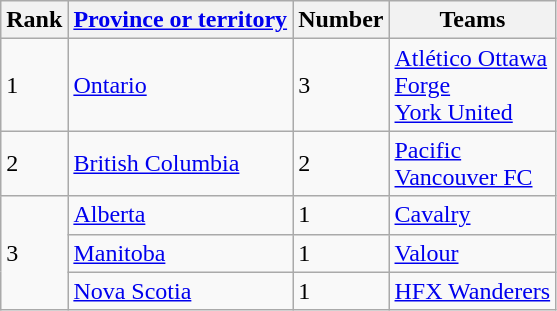<table class="wikitable">
<tr>
<th>Rank</th>
<th><a href='#'>Province or territory</a></th>
<th>Number</th>
<th>Teams</th>
</tr>
<tr>
<td>1</td>
<td> <a href='#'>Ontario</a></td>
<td>3</td>
<td><a href='#'>Atlético Ottawa</a><br><a href='#'>Forge</a><br><a href='#'>York United</a></td>
</tr>
<tr>
<td>2</td>
<td> <a href='#'>British Columbia</a></td>
<td>2</td>
<td><a href='#'>Pacific</a><br><a href='#'>Vancouver FC</a></td>
</tr>
<tr>
<td rowspan="3">3</td>
<td> <a href='#'>Alberta</a></td>
<td>1</td>
<td><a href='#'>Cavalry</a></td>
</tr>
<tr>
<td> <a href='#'>Manitoba</a></td>
<td>1</td>
<td><a href='#'>Valour</a></td>
</tr>
<tr>
<td> <a href='#'>Nova Scotia</a></td>
<td>1</td>
<td><a href='#'>HFX Wanderers</a></td>
</tr>
</table>
